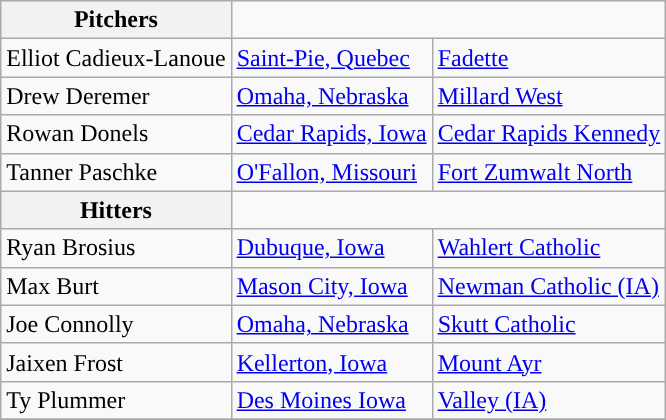<table class="wikitable">
<tr>
<th>Pitchers</th>
</tr>
<tr>
<td>Elliot Cadieux-Lanoue</td>
<td><a href='#'>Saint-Pie, Quebec</a></td>
<td><a href='#'>Fadette</a></td>
</tr>
<tr>
<td>Drew Deremer</td>
<td><a href='#'>Omaha, Nebraska</a></td>
<td><a href='#'>Millard West</a></td>
</tr>
<tr>
<td>Rowan Donels</td>
<td><a href='#'>Cedar Rapids, Iowa</a></td>
<td><a href='#'>Cedar Rapids Kennedy</a></td>
</tr>
<tr>
<td>Tanner Paschke</td>
<td><a href='#'>O'Fallon, Missouri</a></td>
<td><a href='#'>Fort Zumwalt North</a></td>
</tr>
<tr>
<th>Hitters</th>
</tr>
<tr>
<td>Ryan Brosius</td>
<td><a href='#'>Dubuque, Iowa</a></td>
<td><a href='#'>Wahlert Catholic</a></td>
</tr>
<tr>
<td>Max Burt</td>
<td><a href='#'>Mason City, Iowa</a></td>
<td><a href='#'>Newman Catholic (IA)</a></td>
</tr>
<tr>
<td>Joe Connolly</td>
<td><a href='#'>Omaha, Nebraska</a></td>
<td><a href='#'>Skutt Catholic</a></td>
</tr>
<tr>
<td>Jaixen Frost</td>
<td><a href='#'>Kellerton, Iowa</a></td>
<td><a href='#'>Mount Ayr</a></td>
</tr>
<tr>
<td>Ty Plummer</td>
<td><a href='#'>Des Moines Iowa</a></td>
<td><a href='#'>Valley (IA)</a></td>
</tr>
<tr>
</tr>
</table>
